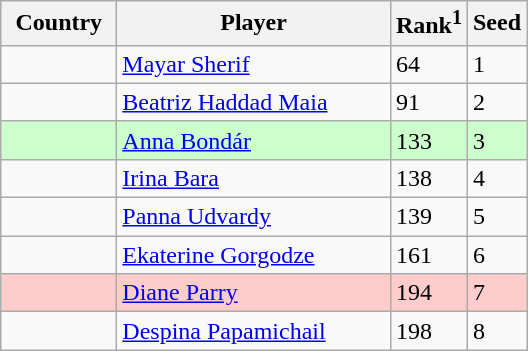<table class="sortable wikitable">
<tr>
<th width="70">Country</th>
<th width="175">Player</th>
<th>Rank<sup>1</sup></th>
<th>Seed</th>
</tr>
<tr>
<td></td>
<td><a href='#'>Mayar Sherif</a></td>
<td>64</td>
<td>1</td>
</tr>
<tr>
<td></td>
<td><a href='#'>Beatriz Haddad Maia</a></td>
<td>91</td>
<td>2</td>
</tr>
<tr style="background:#cfc;">
<td></td>
<td><a href='#'>Anna Bondár</a></td>
<td>133</td>
<td>3</td>
</tr>
<tr>
<td></td>
<td><a href='#'>Irina Bara</a></td>
<td>138</td>
<td>4</td>
</tr>
<tr>
<td></td>
<td><a href='#'>Panna Udvardy</a></td>
<td>139</td>
<td>5</td>
</tr>
<tr>
<td></td>
<td><a href='#'>Ekaterine Gorgodze</a></td>
<td>161</td>
<td>6</td>
</tr>
<tr style="background:#fcc;">
<td></td>
<td><a href='#'>Diane Parry</a></td>
<td>194</td>
<td>7</td>
</tr>
<tr>
<td></td>
<td><a href='#'>Despina Papamichail</a></td>
<td>198</td>
<td>8</td>
</tr>
</table>
